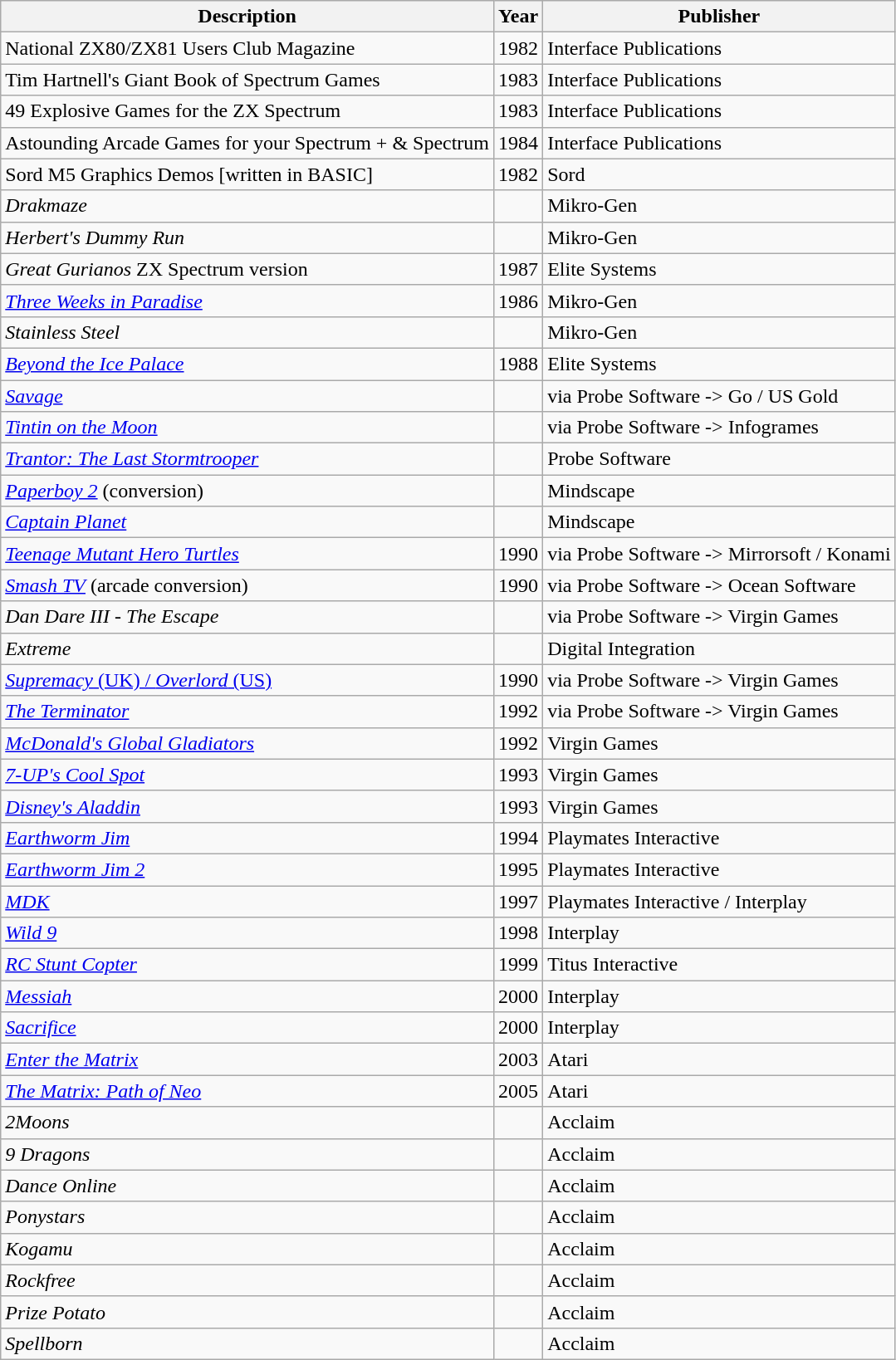<table class="wikitable">
<tr>
<th>Description</th>
<th>Year</th>
<th>Publisher</th>
</tr>
<tr>
<td>National ZX80/ZX81 Users Club Magazine</td>
<td>1982</td>
<td>Interface Publications</td>
</tr>
<tr>
<td>Tim Hartnell's Giant Book of Spectrum Games</td>
<td>1983</td>
<td>Interface Publications</td>
</tr>
<tr>
<td>49 Explosive Games for the ZX Spectrum</td>
<td>1983</td>
<td>Interface Publications</td>
</tr>
<tr>
<td>Astounding Arcade Games for your Spectrum + & Spectrum</td>
<td>1984</td>
<td>Interface Publications</td>
</tr>
<tr>
<td>Sord M5 Graphics Demos [written in BASIC]</td>
<td>1982</td>
<td>Sord</td>
</tr>
<tr>
<td><em>Drakmaze</em></td>
<td></td>
<td>Mikro-Gen</td>
</tr>
<tr>
<td><em>Herbert's Dummy Run</em></td>
<td></td>
<td>Mikro-Gen</td>
</tr>
<tr>
<td><em>Great Gurianos</em> ZX Spectrum version</td>
<td>1987</td>
<td>Elite Systems</td>
</tr>
<tr>
<td><em><a href='#'>Three Weeks in Paradise</a></em></td>
<td>1986</td>
<td>Mikro-Gen</td>
</tr>
<tr>
<td><em>Stainless Steel</em></td>
<td></td>
<td>Mikro-Gen</td>
</tr>
<tr>
<td><em><a href='#'>Beyond the Ice Palace</a></em></td>
<td>1988</td>
<td>Elite Systems</td>
</tr>
<tr>
<td><em><a href='#'>Savage</a></em></td>
<td></td>
<td>via Probe Software -> Go / US Gold</td>
</tr>
<tr>
<td><em><a href='#'>Tintin on the Moon</a></em></td>
<td></td>
<td>via Probe Software -> Infogrames</td>
</tr>
<tr>
<td><em><a href='#'>Trantor: The Last Stormtrooper</a></em></td>
<td></td>
<td>Probe Software</td>
</tr>
<tr>
<td><em><a href='#'>Paperboy 2</a></em> (conversion)</td>
<td></td>
<td>Mindscape</td>
</tr>
<tr>
<td><em><a href='#'>Captain Planet</a></em></td>
<td></td>
<td>Mindscape</td>
</tr>
<tr>
<td><em><a href='#'>Teenage Mutant Hero Turtles</a></em></td>
<td>1990</td>
<td>via Probe Software -> Mirrorsoft / Konami</td>
</tr>
<tr>
<td><em><a href='#'>Smash TV</a></em> (arcade conversion)</td>
<td>1990</td>
<td>via Probe Software -> Ocean Software</td>
</tr>
<tr>
<td><em>Dan Dare III - The Escape</em></td>
<td></td>
<td>via Probe Software -> Virgin Games</td>
</tr>
<tr>
<td><em>Extreme</em></td>
<td></td>
<td>Digital Integration</td>
</tr>
<tr>
<td><a href='#'><em>Supremacy</em> (UK) / <em>Overlord</em> (US)</a></td>
<td>1990</td>
<td>via Probe Software -> Virgin Games</td>
</tr>
<tr>
<td><em><a href='#'>The Terminator</a></em></td>
<td>1992</td>
<td>via Probe Software -> Virgin Games</td>
</tr>
<tr>
<td><em><a href='#'>McDonald's Global Gladiators</a></em></td>
<td>1992</td>
<td>Virgin Games</td>
</tr>
<tr>
<td><em><a href='#'>7-UP's Cool Spot</a></em></td>
<td>1993</td>
<td>Virgin Games</td>
</tr>
<tr>
<td><em><a href='#'>Disney's Aladdin</a></em></td>
<td>1993</td>
<td>Virgin Games</td>
</tr>
<tr>
<td><em><a href='#'>Earthworm Jim</a></em></td>
<td>1994</td>
<td>Playmates Interactive</td>
</tr>
<tr>
<td><em><a href='#'>Earthworm Jim 2</a></em></td>
<td>1995</td>
<td>Playmates Interactive</td>
</tr>
<tr>
<td><em><a href='#'>MDK</a></em></td>
<td>1997</td>
<td>Playmates Interactive / Interplay</td>
</tr>
<tr>
<td><em><a href='#'>Wild 9</a></em></td>
<td>1998</td>
<td>Interplay</td>
</tr>
<tr>
<td><em><a href='#'>RC Stunt Copter</a></em></td>
<td>1999</td>
<td>Titus Interactive</td>
</tr>
<tr>
<td><em><a href='#'>Messiah</a></em></td>
<td>2000</td>
<td>Interplay</td>
</tr>
<tr>
<td><em><a href='#'>Sacrifice</a></em></td>
<td>2000</td>
<td>Interplay</td>
</tr>
<tr>
<td><em><a href='#'>Enter the Matrix</a></em></td>
<td>2003</td>
<td>Atari</td>
</tr>
<tr>
<td><em><a href='#'>The Matrix: Path of Neo</a></em></td>
<td>2005</td>
<td>Atari</td>
</tr>
<tr>
<td><em>2Moons</em></td>
<td></td>
<td>Acclaim</td>
</tr>
<tr>
<td><em>9 Dragons</em></td>
<td></td>
<td>Acclaim</td>
</tr>
<tr>
<td><em>Dance Online</em></td>
<td></td>
<td>Acclaim</td>
</tr>
<tr>
<td><em>Ponystars</em></td>
<td></td>
<td>Acclaim</td>
</tr>
<tr>
<td><em>Kogamu</em></td>
<td></td>
<td>Acclaim</td>
</tr>
<tr>
<td><em>Rockfree</em></td>
<td></td>
<td>Acclaim</td>
</tr>
<tr>
<td><em>Prize Potato</em></td>
<td></td>
<td>Acclaim</td>
</tr>
<tr>
<td><em>Spellborn</em></td>
<td></td>
<td>Acclaim</td>
</tr>
</table>
